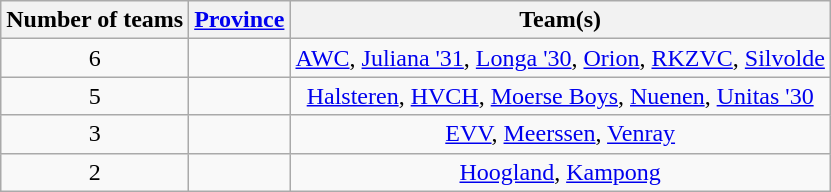<table class="wikitable" style="text-align:center">
<tr>
<th>Number of teams</th>
<th><a href='#'>Province</a></th>
<th>Team(s)</th>
</tr>
<tr>
<td>6</td>
<td align="left"></td>
<td><a href='#'>AWC</a>, <a href='#'>Juliana '31</a>, <a href='#'>Longa '30</a>, <a href='#'>Orion</a>, <a href='#'>RKZVC</a>, <a href='#'>Silvolde</a></td>
</tr>
<tr>
<td>5</td>
<td align="left"></td>
<td><a href='#'>Halsteren</a>, <a href='#'>HVCH</a>, <a href='#'>Moerse Boys</a>, <a href='#'>Nuenen</a>, <a href='#'>Unitas '30</a></td>
</tr>
<tr>
<td>3</td>
<td align="left"></td>
<td><a href='#'>EVV</a>, <a href='#'>Meerssen</a>, <a href='#'>Venray</a></td>
</tr>
<tr>
<td>2</td>
<td align="left"></td>
<td><a href='#'>Hoogland</a>, <a href='#'>Kampong</a></td>
</tr>
</table>
